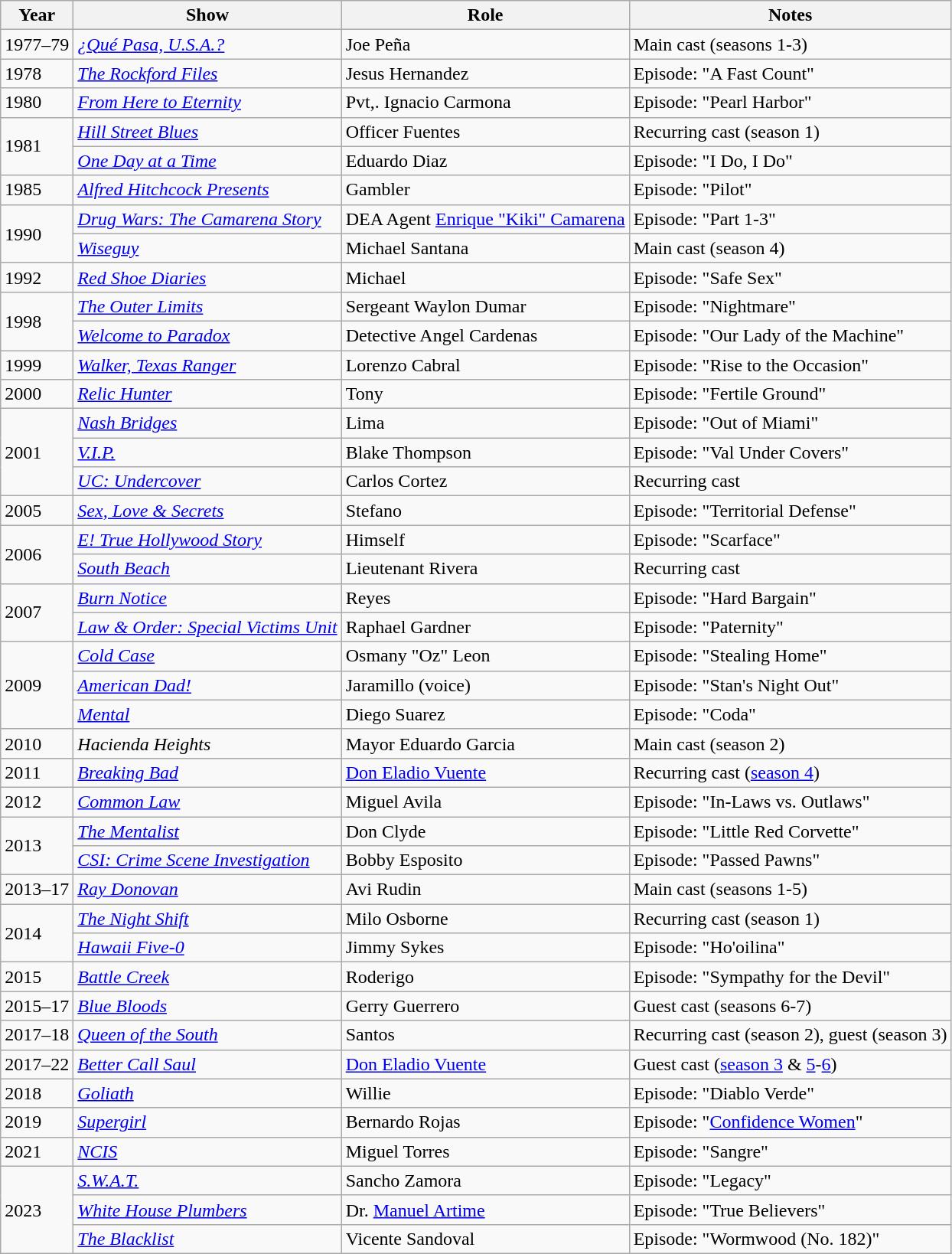<table class="wikitable">
<tr>
<th>Year</th>
<th>Show</th>
<th>Role</th>
<th>Notes</th>
</tr>
<tr>
<td>1977–79</td>
<td><em><a href='#'>¿Qué Pasa, U.S.A.?</a></em></td>
<td>Joe Peña</td>
<td>Main cast (seasons 1-3)</td>
</tr>
<tr>
<td>1978</td>
<td><em><a href='#'>The Rockford Files</a></em></td>
<td>Jesus Hernandez</td>
<td>Episode: "A Fast Count"</td>
</tr>
<tr>
<td>1980</td>
<td><em><a href='#'>From Here to Eternity</a></em></td>
<td>Pvt,. Ignacio Carmona</td>
<td>Episode: "Pearl Harbor"</td>
</tr>
<tr>
<td rowspan=2>1981</td>
<td><em><a href='#'>Hill Street Blues</a></em></td>
<td>Officer Fuentes</td>
<td>Recurring cast (season 1)</td>
</tr>
<tr>
<td><em><a href='#'>One Day at a Time</a></em></td>
<td>Eduardo Diaz</td>
<td>Episode: "I Do, I Do"</td>
</tr>
<tr>
<td>1985</td>
<td><em><a href='#'>Alfred Hitchcock Presents</a></em></td>
<td>Gambler</td>
<td>Episode: "Pilot"</td>
</tr>
<tr>
<td rowspan=2>1990</td>
<td><em><a href='#'>Drug Wars: The Camarena Story</a></em></td>
<td>DEA Agent <a href='#'>Enrique "Kiki" Camarena</a></td>
<td>Episode: "Part 1-3"</td>
</tr>
<tr>
<td><em><a href='#'>Wiseguy</a></em></td>
<td>Michael Santana</td>
<td>Main cast (season 4)</td>
</tr>
<tr>
<td>1992</td>
<td><em><a href='#'>Red Shoe Diaries</a></em></td>
<td>Michael</td>
<td>Episode: "Safe Sex"</td>
</tr>
<tr>
<td rowspan=2>1998</td>
<td><em><a href='#'>The Outer Limits</a></em></td>
<td>Sergeant Waylon Dumar</td>
<td>Episode: "Nightmare"</td>
</tr>
<tr>
<td><em><a href='#'>Welcome to Paradox</a></em></td>
<td>Detective Angel Cardenas</td>
<td>Episode: "Our Lady of the Machine"</td>
</tr>
<tr>
<td>1999</td>
<td><em><a href='#'>Walker, Texas Ranger</a></em></td>
<td>Lorenzo Cabral</td>
<td>Episode: "Rise to the Occasion"</td>
</tr>
<tr>
<td>2000</td>
<td><em><a href='#'>Relic Hunter</a></em></td>
<td>Tony</td>
<td>Episode: "Fertile Ground"</td>
</tr>
<tr>
<td rowspan=3>2001</td>
<td><em><a href='#'>Nash Bridges</a></em></td>
<td>Lima</td>
<td>Episode: "Out of Miami"</td>
</tr>
<tr>
<td><em><a href='#'>V.I.P.</a></em></td>
<td>Blake Thompson</td>
<td>Episode: "Val Under Covers"</td>
</tr>
<tr>
<td><em><a href='#'>UC: Undercover</a></em></td>
<td>Carlos Cortez</td>
<td>Recurring cast</td>
</tr>
<tr>
<td>2005</td>
<td><em><a href='#'>Sex, Love & Secrets</a></em></td>
<td>Stefano</td>
<td>Episode: "Territorial Defense"</td>
</tr>
<tr>
<td rowspan=2>2006</td>
<td><em><a href='#'>E! True Hollywood Story</a></em></td>
<td>Himself</td>
<td>Episode: "Scarface"</td>
</tr>
<tr>
<td><em><a href='#'>South Beach</a></em></td>
<td>Lieutenant Rivera</td>
<td>Recurring cast</td>
</tr>
<tr>
<td rowspan=2>2007</td>
<td><em><a href='#'>Burn Notice</a></em></td>
<td>Reyes</td>
<td>Episode: "Hard Bargain"</td>
</tr>
<tr>
<td><em><a href='#'>Law & Order: Special Victims Unit</a></em></td>
<td>Raphael Gardner</td>
<td>Episode: "Paternity"</td>
</tr>
<tr>
<td rowspan=3>2009</td>
<td><em><a href='#'>Cold Case</a></em></td>
<td>Osmany "Oz" Leon</td>
<td>Episode: "Stealing Home"</td>
</tr>
<tr>
<td><em><a href='#'>American Dad!</a></em></td>
<td>Jaramillo (voice)</td>
<td>Episode: "Stan's Night Out"</td>
</tr>
<tr>
<td><em><a href='#'>Mental</a></em></td>
<td>Diego Suarez</td>
<td>Episode: "Coda"</td>
</tr>
<tr>
<td>2010</td>
<td><em>Hacienda Heights</em></td>
<td>Mayor Eduardo Garcia</td>
<td>Main cast (season 2)</td>
</tr>
<tr>
<td>2011</td>
<td><em><a href='#'>Breaking Bad</a></em></td>
<td><a href='#'>Don Eladio Vuente</a></td>
<td>Recurring cast (<a href='#'>season 4</a>)</td>
</tr>
<tr>
<td>2012</td>
<td><em><a href='#'>Common Law</a></em></td>
<td>Miguel Avila</td>
<td>Episode: "In-Laws vs. Outlaws"</td>
</tr>
<tr>
<td rowspan=2>2013</td>
<td><em><a href='#'>The Mentalist</a></em></td>
<td>Don Clyde</td>
<td>Episode: "Little Red Corvette"</td>
</tr>
<tr>
<td><em><a href='#'>CSI: Crime Scene Investigation</a></em></td>
<td>Bobby Esposito</td>
<td>Episode: "Passed Pawns"</td>
</tr>
<tr>
<td>2013–17</td>
<td><em><a href='#'>Ray Donovan</a></em></td>
<td>Avi Rudin</td>
<td>Main cast (seasons 1-5)</td>
</tr>
<tr>
<td rowspan=2>2014</td>
<td><em><a href='#'>The Night Shift</a></em></td>
<td>Milo Osborne</td>
<td>Recurring cast (season 1)</td>
</tr>
<tr>
<td><em><a href='#'>Hawaii Five-0</a></em></td>
<td>Jimmy Sykes</td>
<td>Episode: "Ho'oilina"</td>
</tr>
<tr>
<td>2015</td>
<td><em><a href='#'>Battle Creek</a></em></td>
<td>Roderigo</td>
<td>Episode: "Sympathy for the Devil"</td>
</tr>
<tr>
<td>2015–17</td>
<td><em><a href='#'>Blue Bloods</a></em></td>
<td>Gerry Guerrero</td>
<td>Guest cast (seasons 6-7)</td>
</tr>
<tr>
<td>2017–18</td>
<td><em><a href='#'>Queen of the South</a></em></td>
<td>Santos</td>
<td>Recurring cast (season 2), guest (season 3)</td>
</tr>
<tr>
<td>2017–22</td>
<td><em><a href='#'>Better Call Saul</a></em></td>
<td><a href='#'>Don Eladio Vuente</a></td>
<td>Guest cast (<a href='#'>season 3</a> & <a href='#'>5</a>-<a href='#'>6</a>)</td>
</tr>
<tr>
<td>2018</td>
<td><em><a href='#'>Goliath</a></em></td>
<td>Willie</td>
<td>Episode: "Diablo Verde"</td>
</tr>
<tr>
<td>2019</td>
<td><em><a href='#'>Supergirl</a></em></td>
<td>Bernardo Rojas</td>
<td>Episode: "<a href='#'>Confidence Women</a>"</td>
</tr>
<tr>
<td>2021</td>
<td><em><a href='#'>NCIS</a></em></td>
<td>Miguel Torres</td>
<td>Episode: "Sangre"</td>
</tr>
<tr>
<td rowspan=3>2023</td>
<td><em><a href='#'>S.W.A.T.</a></em></td>
<td>Sancho Zamora</td>
<td>Episode: "Legacy"</td>
</tr>
<tr>
<td><em><a href='#'>White House Plumbers</a></em></td>
<td>Dr. <a href='#'>Manuel Artime</a></td>
<td>Episode: "True Believers"</td>
</tr>
<tr>
<td><em><a href='#'>The Blacklist</a></em></td>
<td>Vicente Sandoval</td>
<td>Episode: "Wormwood (No. 182)"</td>
</tr>
</table>
